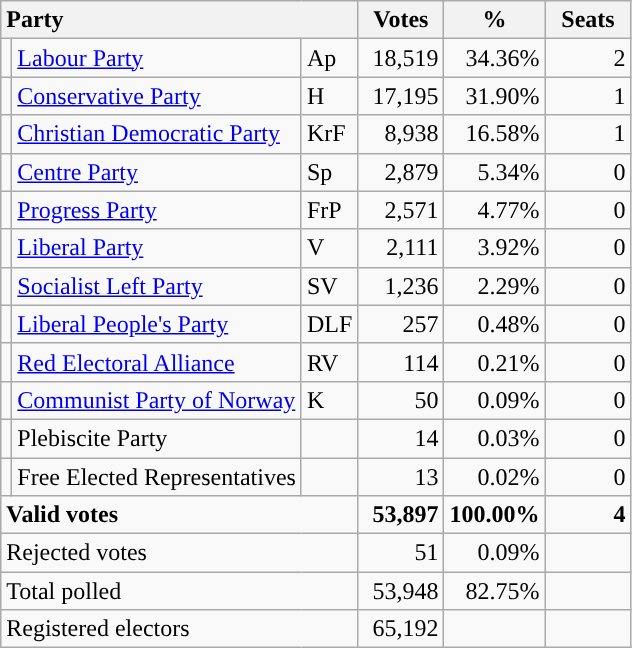<table class="wikitable" border="1" style="text-align:right;">
<tr>
<th style="text-align:left;" colspan=3>Party</th>
<th align=center width="50">Votes</th>
<th align=center width="50">%</th>
<th align=center width="50">Seats</th>
</tr>
<tr>
<td style="color:inherit;background:"></td>
<td align=left><a href='#'>Labour Party</a></td>
<td align=left>Ap</td>
<td>18,519</td>
<td>34.36%</td>
<td>2</td>
</tr>
<tr>
<td style="color:inherit;background:"></td>
<td align=left><a href='#'>Conservative Party</a></td>
<td align=left>H</td>
<td>17,195</td>
<td>31.90%</td>
<td>1</td>
</tr>
<tr>
<td style="color:inherit;background:"></td>
<td align=left><a href='#'>Christian Democratic Party</a></td>
<td align=left>KrF</td>
<td>8,938</td>
<td>16.58%</td>
<td>1</td>
</tr>
<tr>
<td style="color:inherit;background:"></td>
<td align=left><a href='#'>Centre Party</a></td>
<td align=left>Sp</td>
<td>2,879</td>
<td>5.34%</td>
<td>0</td>
</tr>
<tr>
<td style="color:inherit;background:"></td>
<td align=left><a href='#'>Progress Party</a></td>
<td align=left>FrP</td>
<td>2,571</td>
<td>4.77%</td>
<td>0</td>
</tr>
<tr>
<td style="color:inherit;background:"></td>
<td align=left><a href='#'>Liberal Party</a></td>
<td align=left>V</td>
<td>2,111</td>
<td>3.92%</td>
<td>0</td>
</tr>
<tr>
<td style="color:inherit;background:"></td>
<td align=left><a href='#'>Socialist Left Party</a></td>
<td align=left>SV</td>
<td>1,236</td>
<td>2.29%</td>
<td>0</td>
</tr>
<tr>
<td style="color:inherit;background:"></td>
<td align=left><a href='#'>Liberal People's Party</a></td>
<td align=left>DLF</td>
<td>257</td>
<td>0.48%</td>
<td>0</td>
</tr>
<tr>
<td style="color:inherit;background:"></td>
<td align=left><a href='#'>Red Electoral Alliance</a></td>
<td align=left>RV</td>
<td>114</td>
<td>0.21%</td>
<td>0</td>
</tr>
<tr>
<td style="color:inherit;background:"></td>
<td align=left><a href='#'>Communist Party of Norway</a></td>
<td align=left>K</td>
<td>50</td>
<td>0.09%</td>
<td>0</td>
</tr>
<tr>
<td></td>
<td align=left>Plebiscite Party</td>
<td align=left></td>
<td>14</td>
<td>0.03%</td>
<td>0</td>
</tr>
<tr>
<td></td>
<td align=left>Free Elected Representatives</td>
<td align=left></td>
<td>13</td>
<td>0.02%</td>
<td>0</td>
</tr>
<tr style="font-weight:bold">
<td align=left colspan=3>Valid votes</td>
<td>53,897</td>
<td>100.00%</td>
<td>4</td>
</tr>
<tr>
<td align=left colspan=3>Rejected votes</td>
<td>51</td>
<td>0.09%</td>
<td></td>
</tr>
<tr>
<td align=left colspan=3>Total polled</td>
<td>53,948</td>
<td>82.75%</td>
<td></td>
</tr>
<tr>
<td align=left colspan=3>Registered electors</td>
<td>65,192</td>
<td></td>
<td></td>
</tr>
</table>
